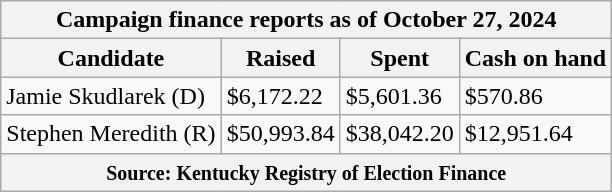<table class="wikitable sortable">
<tr>
<th colspan=4>Campaign finance reports as of October 27, 2024</th>
</tr>
<tr style="text-align:center;">
<th>Candidate</th>
<th>Raised</th>
<th>Spent</th>
<th>Cash on hand</th>
</tr>
<tr>
<td>Jamie Skudlarek (D)</td>
<td>$6,172.22</td>
<td>$5,601.36</td>
<td>$570.86</td>
</tr>
<tr>
<td>Stephen Meredith (R)</td>
<td>$50,993.84</td>
<td>$38,042.20</td>
<td>$12,951.64</td>
</tr>
<tr>
<th colspan="4"><small>Source: Kentucky Registry of Election Finance</small></th>
</tr>
</table>
